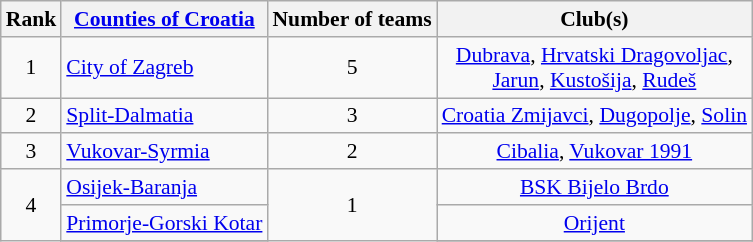<table class="wikitable" style="font-size:90%;">
<tr>
<th>Rank</th>
<th><a href='#'>Counties of Croatia</a></th>
<th>Number of teams</th>
<th>Club(s)</th>
</tr>
<tr>
<td align="center">1</td>
<td>  <a href='#'>City of Zagreb</a></td>
<td align="center">5</td>
<td align="center"><a href='#'>Dubrava</a>, <a href='#'>Hrvatski Dragovoljac</a>,<br><a href='#'>Jarun</a>, <a href='#'>Kustošija</a>, <a href='#'>Rudeš</a></td>
</tr>
<tr>
<td align="center">2</td>
<td>  <a href='#'>Split-Dalmatia</a></td>
<td align="center">3</td>
<td align="center"><a href='#'>Croatia Zmijavci</a>, <a href='#'>Dugopolje</a>, <a href='#'>Solin</a></td>
</tr>
<tr>
<td align="center">3</td>
<td>  <a href='#'>Vukovar-Syrmia</a></td>
<td align="center">2</td>
<td align="center"><a href='#'>Cibalia</a>, <a href='#'>Vukovar 1991</a></td>
</tr>
<tr>
<td rowspan="3" align="center">4</td>
<td>  <a href='#'>Osijek-Baranja</a></td>
<td rowspan="3" align="center">1</td>
<td align="center"><a href='#'>BSK Bijelo Brdo</a></td>
</tr>
<tr>
<td>  <a href='#'>Primorje-Gorski Kotar</a></td>
<td align="center"><a href='#'>Orijent</a></td>
</tr>
<tr>
</tr>
</table>
